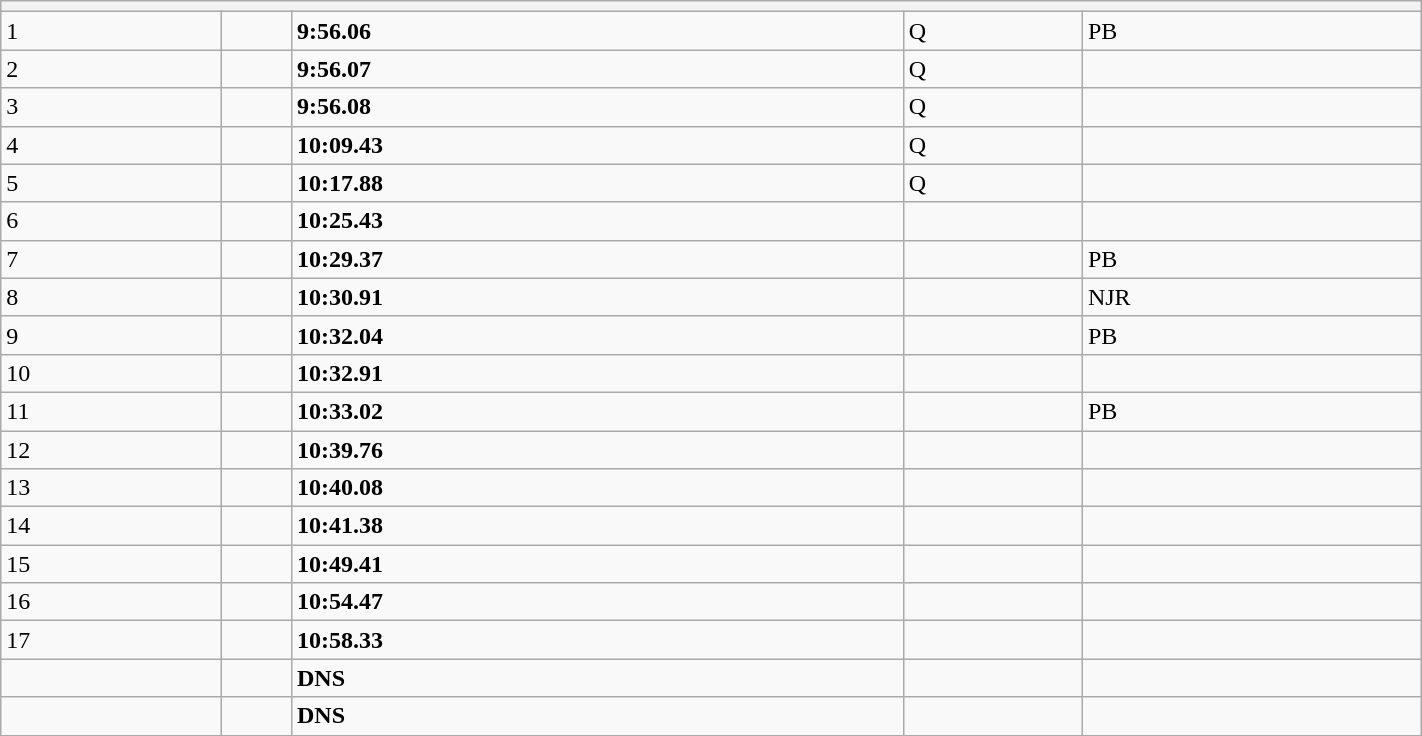<table class="wikitable" width=75%>
<tr>
<th colspan="5"></th>
</tr>
<tr>
<td>1</td>
<td></td>
<td><strong>9:56.06</strong></td>
<td>Q</td>
<td>PB</td>
</tr>
<tr>
<td>2</td>
<td></td>
<td><strong>9:56.07</strong></td>
<td>Q</td>
<td></td>
</tr>
<tr>
<td>3</td>
<td></td>
<td><strong>9:56.08</strong></td>
<td>Q</td>
<td></td>
</tr>
<tr>
<td>4</td>
<td></td>
<td><strong>10:09.43</strong></td>
<td>Q</td>
<td></td>
</tr>
<tr>
<td>5</td>
<td></td>
<td><strong>10:17.88</strong></td>
<td>Q</td>
<td></td>
</tr>
<tr>
<td>6</td>
<td></td>
<td><strong>10:25.43</strong></td>
<td></td>
<td></td>
</tr>
<tr>
<td>7</td>
<td></td>
<td><strong>10:29.37</strong></td>
<td></td>
<td>PB</td>
</tr>
<tr>
<td>8</td>
<td></td>
<td><strong>10:30.91</strong></td>
<td></td>
<td>NJR</td>
</tr>
<tr>
<td>9</td>
<td></td>
<td><strong>10:32.04</strong></td>
<td></td>
<td>PB</td>
</tr>
<tr>
<td>10</td>
<td></td>
<td><strong>10:32.91</strong></td>
<td></td>
<td></td>
</tr>
<tr>
<td>11</td>
<td></td>
<td><strong>10:33.02</strong></td>
<td></td>
<td>PB</td>
</tr>
<tr>
<td>12</td>
<td></td>
<td><strong>10:39.76</strong></td>
<td></td>
<td></td>
</tr>
<tr>
<td>13</td>
<td></td>
<td><strong>10:40.08</strong></td>
<td></td>
<td></td>
</tr>
<tr>
<td>14</td>
<td></td>
<td><strong>10:41.38</strong></td>
<td></td>
<td></td>
</tr>
<tr>
<td>15</td>
<td></td>
<td><strong>10:49.41</strong></td>
<td></td>
<td></td>
</tr>
<tr>
<td>16</td>
<td></td>
<td><strong>10:54.47</strong></td>
<td></td>
<td></td>
</tr>
<tr>
<td>17</td>
<td></td>
<td><strong>10:58.33</strong></td>
<td></td>
<td></td>
</tr>
<tr>
<td></td>
<td></td>
<td><strong>DNS</strong></td>
<td></td>
<td></td>
</tr>
<tr>
<td></td>
<td></td>
<td><strong>DNS</strong></td>
<td></td>
<td></td>
</tr>
</table>
